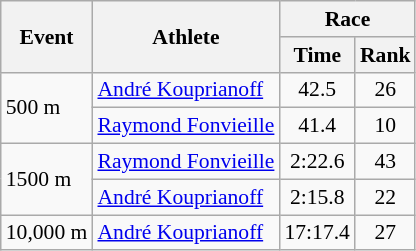<table class="wikitable" border="1" style="font-size:90%">
<tr>
<th rowspan=2>Event</th>
<th rowspan=2>Athlete</th>
<th colspan=2>Race</th>
</tr>
<tr>
<th>Time</th>
<th>Rank</th>
</tr>
<tr>
<td rowspan=2>500 m</td>
<td><a href='#'>André Kouprianoff</a></td>
<td align=center>42.5</td>
<td align=center>26</td>
</tr>
<tr>
<td><a href='#'>Raymond Fonvieille</a></td>
<td align=center>41.4</td>
<td align=center>10</td>
</tr>
<tr>
<td rowspan=2>1500 m</td>
<td><a href='#'>Raymond Fonvieille</a></td>
<td align=center>2:22.6</td>
<td align=center>43</td>
</tr>
<tr>
<td><a href='#'>André Kouprianoff</a></td>
<td align=center>2:15.8</td>
<td align=center>22</td>
</tr>
<tr>
<td>10,000 m</td>
<td><a href='#'>André Kouprianoff</a></td>
<td align=center>17:17.4</td>
<td align=center>27</td>
</tr>
</table>
